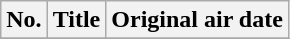<table class="wikitable plainrowheaders" width="%">
<tr>
<th scope="col">No.</th>
<th scope="col">Title</th>
<th scope="col">Original air date</th>
</tr>
<tr>
</tr>
</table>
